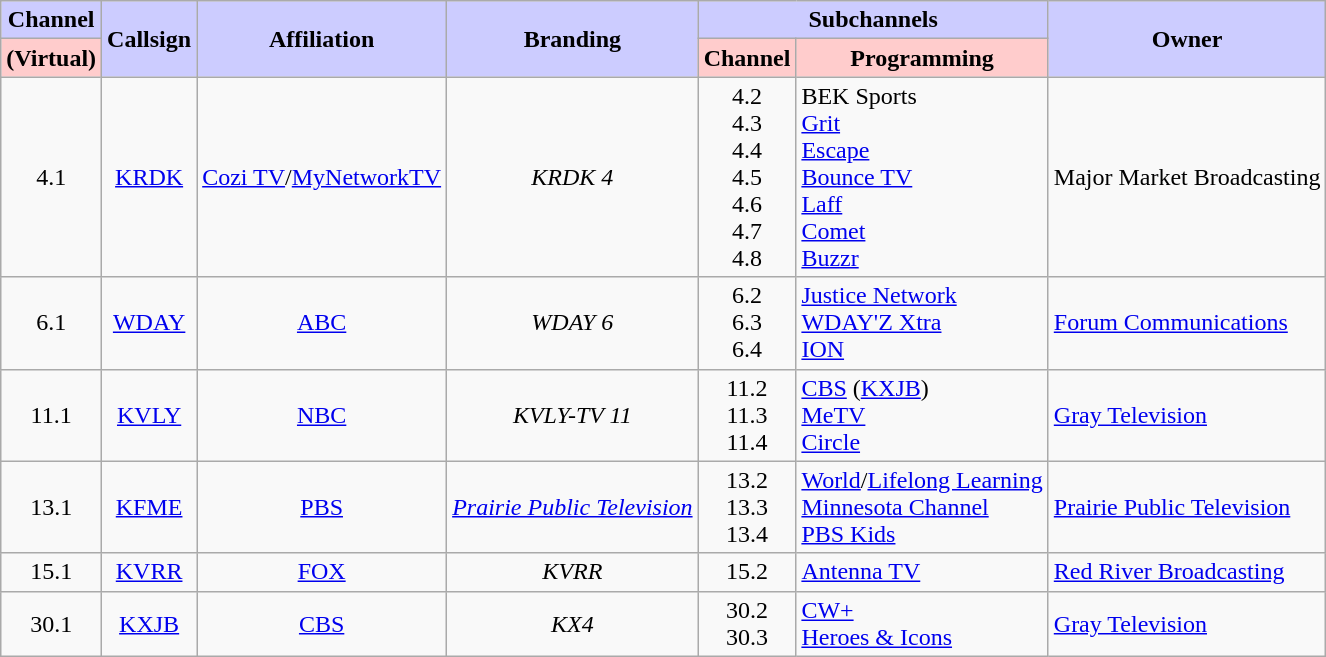<table class=wikitable style="text-align:center">
<tr>
<th style="background:#ccccff;">Channel</th>
<th style="background:#ccccff;" rowspan="2">Callsign</th>
<th style="background:#ccccff;" rowspan="2">Affiliation</th>
<th style="background:#ccccff;" rowspan="2">Branding</th>
<th style="background:#ccccff;" colspan="2">Subchannels</th>
<th style="background:#ccccff;" rowspan="2">Owner</th>
</tr>
<tr>
<th style="background:#ffcccc;">(Virtual)</th>
<th style="background:#ffcccc;">Channel</th>
<th style="background:#ffcccc">Programming</th>
</tr>
<tr>
<td>4.1</td>
<td><a href='#'>KRDK</a></td>
<td><a href='#'>Cozi TV</a>/<a href='#'>MyNetworkTV</a></td>
<td><em>KRDK 4</em></td>
<td>4.2<br>4.3<br>4.4<br>4.5<br>4.6<br>4.7<br>4.8<br></td>
<td style="text-align:left">BEK Sports<br><a href='#'>Grit</a><br><a href='#'>Escape</a><br><a href='#'>Bounce TV</a><br><a href='#'>Laff</a><br><a href='#'>Comet</a><br><a href='#'>Buzzr</a></td>
<td style="text-align:left">Major Market Broadcasting</td>
</tr>
<tr>
<td>6.1</td>
<td><a href='#'>WDAY</a></td>
<td><a href='#'>ABC</a></td>
<td><em>WDAY 6</em></td>
<td>6.2<br>6.3<br>6.4<br></td>
<td style="text-align:left"><a href='#'>Justice Network</a><br><a href='#'>WDAY'Z Xtra</a><br><a href='#'>ION</a><br></td>
<td style="text-align:left"><a href='#'>Forum Communications</a></td>
</tr>
<tr>
<td>11.1</td>
<td><a href='#'>KVLY</a></td>
<td><a href='#'>NBC</a></td>
<td><em>KVLY-TV 11</em></td>
<td>11.2<br>11.3<br>11.4<br></td>
<td style="text-align:left"><a href='#'>CBS</a> (<a href='#'>KXJB</a>)<br><a href='#'>MeTV</a><br><a href='#'>Circle</a><br></td>
<td style="text-align:left"><a href='#'>Gray Television</a></td>
</tr>
<tr>
<td>13.1</td>
<td><a href='#'>KFME</a></td>
<td><a href='#'>PBS</a></td>
<td><em><a href='#'>Prairie Public Television</a></em></td>
<td>13.2<br>13.3<br>13.4<br></td>
<td style="text-align:left"><a href='#'>World</a>/<a href='#'>Lifelong Learning</a><br><a href='#'>Minnesota Channel</a><br><a href='#'>PBS Kids</a><br></td>
<td style="text-align:left"><a href='#'>Prairie Public Television</a></td>
</tr>
<tr>
<td>15.1</td>
<td><a href='#'>KVRR</a></td>
<td><a href='#'>FOX</a></td>
<td><em>KVRR</em></td>
<td>15.2<br></td>
<td style="text-align:left"><a href='#'>Antenna TV</a></td>
<td style="text-align:left"><a href='#'>Red River Broadcasting</a></td>
</tr>
<tr>
<td>30.1</td>
<td><a href='#'>KXJB</a></td>
<td><a href='#'>CBS</a></td>
<td><em>KX4</em></td>
<td>30.2<br>30.3<br></td>
<td style="text-align:left"><a href='#'>CW+</a><br><a href='#'>Heroes & Icons</a><br></td>
<td style="text-align:left"><a href='#'>Gray Television</a></td>
</tr>
</table>
